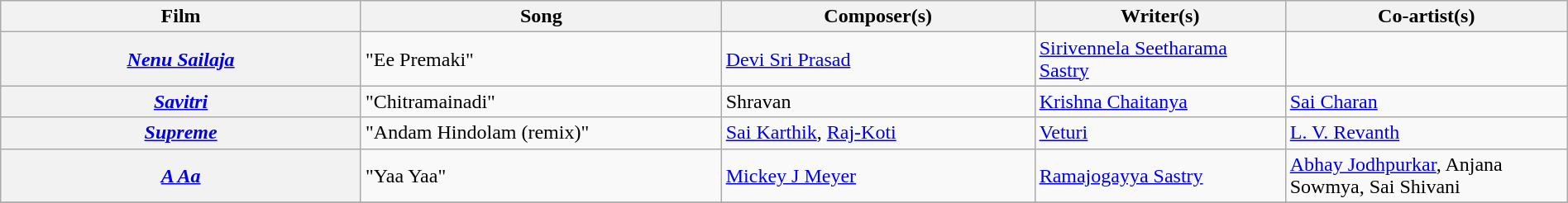<table class="wikitable plainrowheaders" width="100%" textcolor:#000;">
<tr>
<th scope="col" width=23%><strong>Film</strong></th>
<th scope="col" width=23%><strong>Song</strong></th>
<th scope="col" width=20%><strong>Composer(s)</strong></th>
<th scope="col" width=16%><strong>Writer(s)</strong></th>
<th scope="col" width=18%><strong>Co-artist(s)</strong></th>
</tr>
<tr>
<th><em><a href='#'>Nenu Sailaja</a></em></th>
<td>"Ee Premaki"</td>
<td><a href='#'>Devi Sri Prasad</a></td>
<td><a href='#'>Sirivennela Seetharama Sastry</a></td>
<td></td>
</tr>
<tr>
<th><em><a href='#'>Savitri</a></em></th>
<td>"Chitramainadi"</td>
<td>Shravan</td>
<td><a href='#'>Krishna Chaitanya</a></td>
<td><a href='#'>Sai Charan</a></td>
</tr>
<tr>
<th><em><a href='#'>Supreme</a></em></th>
<td>"Andam Hindolam (remix)"</td>
<td><a href='#'>Sai Karthik</a>, <a href='#'>Raj-Koti</a></td>
<td><a href='#'>Veturi</a></td>
<td><a href='#'>L. V. Revanth</a></td>
</tr>
<tr>
<th><em><a href='#'>A Aa</a></em></th>
<td>"Yaa Yaa"</td>
<td><a href='#'>Mickey J Meyer</a></td>
<td><a href='#'>Ramajogayya Sastry</a></td>
<td><a href='#'>Abhay Jodhpurkar</a>, Anjana Sowmya, Sai Shivani</td>
</tr>
<tr>
</tr>
</table>
